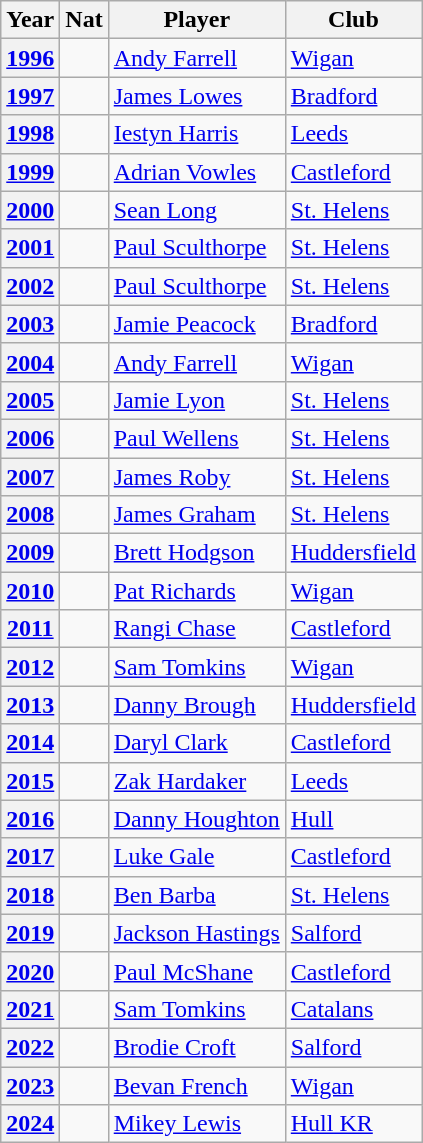<table class="wikitable sortable" style="text-align:left;">
<tr>
<th>Year</th>
<th>Nat</th>
<th>Player</th>
<th>Club</th>
</tr>
<tr>
<th><a href='#'>1996</a></th>
<td></td>
<td><a href='#'>Andy Farrell</a></td>
<td> <a href='#'>Wigan</a></td>
</tr>
<tr>
<th><a href='#'>1997</a></th>
<td></td>
<td><a href='#'>James Lowes</a></td>
<td> <a href='#'>Bradford</a></td>
</tr>
<tr>
<th><a href='#'>1998</a></th>
<td></td>
<td><a href='#'>Iestyn Harris</a></td>
<td> <a href='#'>Leeds</a></td>
</tr>
<tr>
<th><a href='#'>1999</a></th>
<td></td>
<td><a href='#'>Adrian Vowles</a></td>
<td> <a href='#'>Castleford</a></td>
</tr>
<tr>
<th><a href='#'>2000</a></th>
<td></td>
<td><a href='#'>Sean Long</a></td>
<td> <a href='#'>St. Helens</a></td>
</tr>
<tr>
<th><a href='#'>2001</a></th>
<td></td>
<td><a href='#'>Paul Sculthorpe</a></td>
<td> <a href='#'>St. Helens</a></td>
</tr>
<tr>
<th><a href='#'>2002</a></th>
<td></td>
<td><a href='#'>Paul Sculthorpe</a></td>
<td> <a href='#'>St. Helens</a></td>
</tr>
<tr>
<th><a href='#'>2003</a></th>
<td></td>
<td><a href='#'>Jamie Peacock</a></td>
<td> <a href='#'>Bradford</a></td>
</tr>
<tr>
<th><a href='#'>2004</a></th>
<td></td>
<td><a href='#'>Andy Farrell</a></td>
<td> <a href='#'>Wigan</a></td>
</tr>
<tr>
<th><a href='#'>2005</a></th>
<td></td>
<td><a href='#'>Jamie Lyon</a></td>
<td> <a href='#'>St. Helens</a></td>
</tr>
<tr>
<th><a href='#'>2006</a></th>
<td></td>
<td><a href='#'>Paul Wellens</a></td>
<td> <a href='#'>St. Helens</a></td>
</tr>
<tr>
<th><a href='#'>2007</a></th>
<td></td>
<td><a href='#'>James Roby</a></td>
<td> <a href='#'>St. Helens</a></td>
</tr>
<tr>
<th><a href='#'>2008</a></th>
<td></td>
<td><a href='#'>James Graham</a></td>
<td> <a href='#'>St. Helens</a></td>
</tr>
<tr>
<th><a href='#'>2009</a></th>
<td></td>
<td><a href='#'>Brett Hodgson</a></td>
<td> <a href='#'>Huddersfield</a></td>
</tr>
<tr>
<th><a href='#'>2010</a></th>
<td></td>
<td><a href='#'>Pat Richards</a></td>
<td> <a href='#'>Wigan</a></td>
</tr>
<tr>
<th><a href='#'>2011</a></th>
<td></td>
<td><a href='#'>Rangi Chase</a></td>
<td> <a href='#'>Castleford</a></td>
</tr>
<tr>
<th><a href='#'>2012</a></th>
<td></td>
<td><a href='#'>Sam Tomkins</a></td>
<td> <a href='#'>Wigan</a></td>
</tr>
<tr>
<th><a href='#'>2013</a></th>
<td></td>
<td><a href='#'>Danny Brough</a></td>
<td> <a href='#'>Huddersfield</a></td>
</tr>
<tr>
<th><a href='#'>2014</a></th>
<td></td>
<td><a href='#'>Daryl Clark</a></td>
<td> <a href='#'>Castleford</a></td>
</tr>
<tr>
<th><a href='#'>2015</a></th>
<td></td>
<td><a href='#'>Zak Hardaker</a></td>
<td> <a href='#'>Leeds</a></td>
</tr>
<tr>
<th><a href='#'>2016</a></th>
<td></td>
<td><a href='#'>Danny Houghton</a></td>
<td> <a href='#'>Hull</a></td>
</tr>
<tr>
<th><a href='#'>2017</a></th>
<td></td>
<td><a href='#'>Luke Gale</a></td>
<td> <a href='#'>Castleford</a></td>
</tr>
<tr>
<th><a href='#'>2018</a></th>
<td></td>
<td><a href='#'>Ben Barba</a></td>
<td> <a href='#'>St. Helens</a></td>
</tr>
<tr>
<th><a href='#'>2019</a></th>
<td></td>
<td><a href='#'>Jackson Hastings</a></td>
<td> <a href='#'>Salford</a></td>
</tr>
<tr>
<th><a href='#'>2020</a></th>
<td></td>
<td><a href='#'>Paul McShane</a></td>
<td> <a href='#'>Castleford</a></td>
</tr>
<tr>
<th><a href='#'>2021</a></th>
<td></td>
<td><a href='#'>Sam Tomkins</a></td>
<td> <a href='#'>Catalans</a></td>
</tr>
<tr>
<th><a href='#'>2022</a></th>
<td></td>
<td><a href='#'>Brodie Croft</a></td>
<td> <a href='#'>Salford</a></td>
</tr>
<tr>
<th><a href='#'>2023</a></th>
<td></td>
<td><a href='#'>Bevan French</a></td>
<td> <a href='#'>Wigan</a></td>
</tr>
<tr>
<th><a href='#'>2024</a></th>
<td></td>
<td><a href='#'>Mikey Lewis</a></td>
<td> <a href='#'>Hull KR</a></td>
</tr>
</table>
